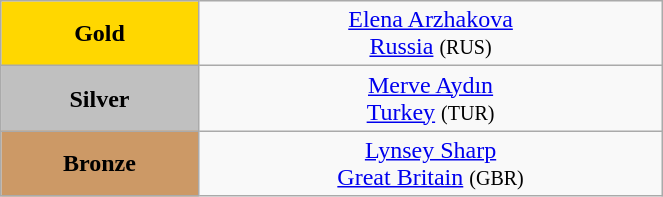<table class="wikitable" style=" text-align:center; " width="35%">
<tr>
<td bgcolor="gold"><strong>Gold</strong></td>
<td> <a href='#'>Elena Arzhakova</a><br><a href='#'>Russia</a> <small>(RUS)</small></td>
</tr>
<tr>
<td bgcolor="silver"><strong>Silver</strong></td>
<td> <a href='#'>Merve Aydın</a><br><a href='#'>Turkey</a> <small>(TUR)</small></td>
</tr>
<tr>
<td bgcolor="CC9966"><strong>Bronze</strong></td>
<td> <a href='#'>Lynsey Sharp</a><br><a href='#'>Great Britain</a> <small>(GBR)</small></td>
</tr>
</table>
